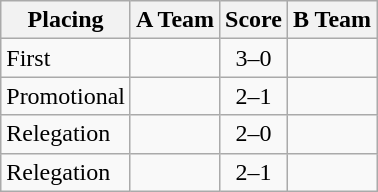<table class=wikitable style="border:1px solid #AAAAAA;">
<tr>
<th>Placing</th>
<th>A Team</th>
<th>Score</th>
<th>B Team</th>
</tr>
<tr>
<td>First</td>
<td><strong></strong></td>
<td align="center">3–0</td>
<td></td>
</tr>
<tr>
<td>Promotional</td>
<td><strong></strong></td>
<td align="center">2–1</td>
<td></td>
</tr>
<tr>
<td>Relegation</td>
<td><strong></strong></td>
<td align="center">2–0</td>
<td><em></em></td>
</tr>
<tr>
<td>Relegation</td>
<td><strong></strong></td>
<td align="center">2–1</td>
<td><em></em></td>
</tr>
</table>
